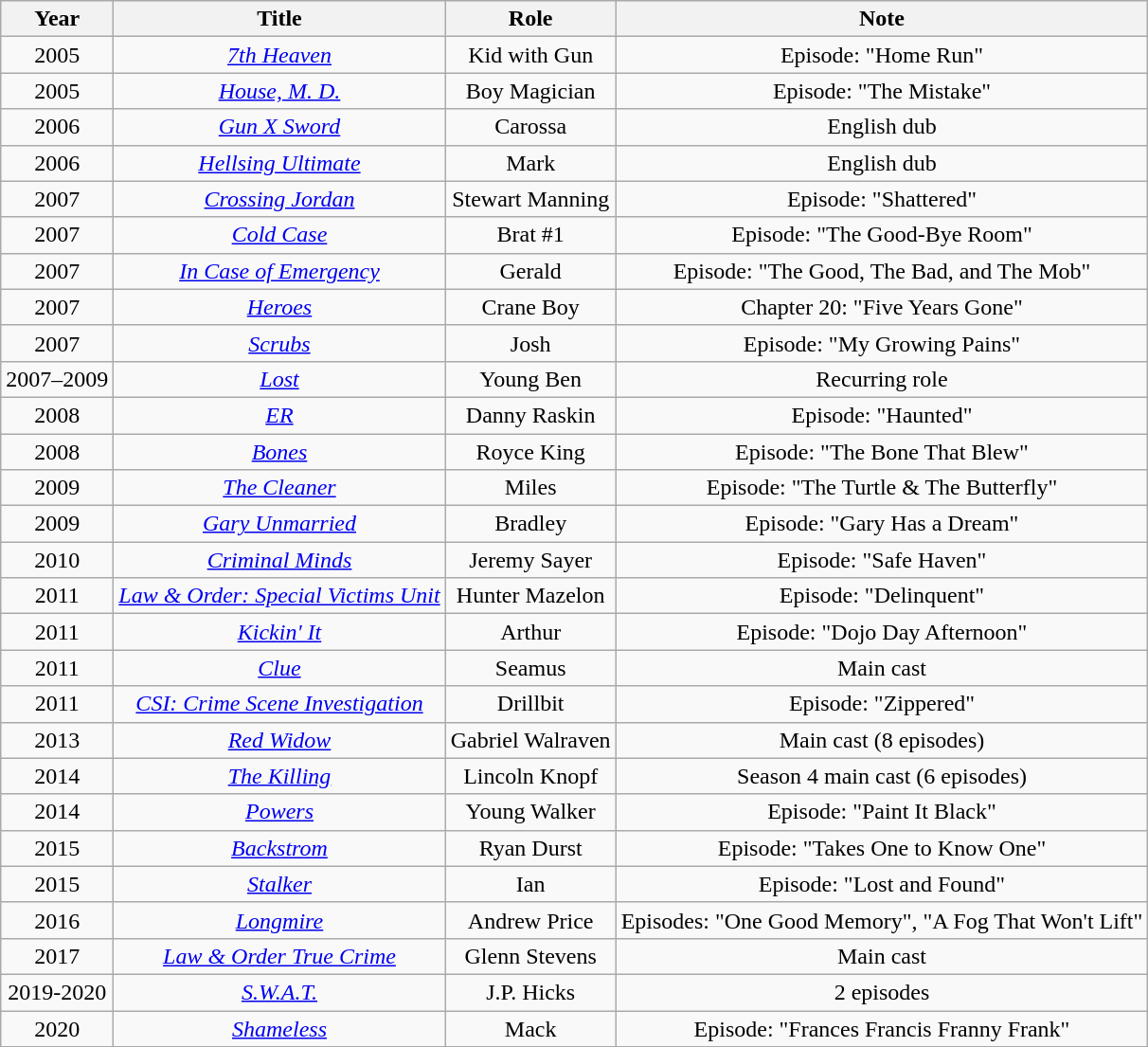<table style="text-align: center" class="wikitable sortable">
<tr>
<th>Year</th>
<th>Title</th>
<th>Role</th>
<th>Note</th>
</tr>
<tr>
<td>2005</td>
<td><em><a href='#'>7th Heaven</a></em></td>
<td>Kid with Gun</td>
<td>Episode: "Home Run"</td>
</tr>
<tr>
<td>2005</td>
<td><em><a href='#'>House, M. D.</a></em></td>
<td>Boy Magician</td>
<td>Episode: "The Mistake"</td>
</tr>
<tr>
<td>2006</td>
<td><em><a href='#'>Gun X Sword</a></em></td>
<td>Carossa</td>
<td>English dub</td>
</tr>
<tr>
<td>2006</td>
<td><em><a href='#'>Hellsing Ultimate</a></em></td>
<td>Mark</td>
<td>English dub</td>
</tr>
<tr>
<td>2007</td>
<td><em><a href='#'>Crossing Jordan</a></em></td>
<td>Stewart Manning</td>
<td>Episode: "Shattered"</td>
</tr>
<tr>
<td>2007</td>
<td><em><a href='#'>Cold Case</a></em></td>
<td>Brat #1</td>
<td>Episode: "The Good-Bye Room"</td>
</tr>
<tr>
<td>2007</td>
<td><em><a href='#'>In Case of Emergency</a></em></td>
<td>Gerald</td>
<td>Episode: "The Good, The Bad, and The Mob"</td>
</tr>
<tr>
<td>2007</td>
<td><em><a href='#'>Heroes</a></em></td>
<td>Crane Boy</td>
<td>Chapter 20: "Five Years Gone"</td>
</tr>
<tr>
<td>2007</td>
<td><em><a href='#'>Scrubs</a></em></td>
<td>Josh</td>
<td>Episode: "My Growing Pains"</td>
</tr>
<tr>
<td>2007–2009</td>
<td><em><a href='#'>Lost</a></em></td>
<td>Young Ben</td>
<td>Recurring role</td>
</tr>
<tr>
<td>2008</td>
<td><em><a href='#'>ER</a></em></td>
<td>Danny Raskin</td>
<td>Episode: "Haunted"</td>
</tr>
<tr>
<td>2008</td>
<td><em><a href='#'>Bones</a></em></td>
<td>Royce King</td>
<td>Episode: "The Bone That Blew"</td>
</tr>
<tr>
<td>2009</td>
<td><em><a href='#'>The Cleaner</a></em></td>
<td>Miles</td>
<td>Episode: "The Turtle & The Butterfly"</td>
</tr>
<tr>
<td>2009</td>
<td><em><a href='#'>Gary Unmarried</a></em></td>
<td>Bradley</td>
<td>Episode: "Gary Has a Dream"</td>
</tr>
<tr>
<td>2010</td>
<td><em><a href='#'>Criminal Minds</a></em></td>
<td>Jeremy Sayer</td>
<td>Episode: "Safe Haven"</td>
</tr>
<tr>
<td>2011</td>
<td><em><a href='#'>Law & Order: Special Victims Unit</a></em></td>
<td>Hunter Mazelon</td>
<td>Episode: "Delinquent"</td>
</tr>
<tr>
<td>2011</td>
<td><em><a href='#'>Kickin' It</a></em></td>
<td>Arthur</td>
<td>Episode: "Dojo Day Afternoon"</td>
</tr>
<tr>
<td>2011</td>
<td><em><a href='#'>Clue</a></em></td>
<td>Seamus</td>
<td>Main cast</td>
</tr>
<tr>
<td>2011</td>
<td><em><a href='#'>CSI: Crime Scene Investigation</a></em></td>
<td>Drillbit</td>
<td>Episode: "Zippered"</td>
</tr>
<tr>
<td>2013</td>
<td><em><a href='#'>Red Widow</a></em></td>
<td>Gabriel Walraven</td>
<td>Main cast (8 episodes)</td>
</tr>
<tr>
<td>2014</td>
<td><em><a href='#'>The Killing</a></em></td>
<td>Lincoln Knopf</td>
<td>Season 4 main cast (6 episodes)</td>
</tr>
<tr>
<td>2014</td>
<td><em><a href='#'>Powers</a></em></td>
<td>Young Walker</td>
<td>Episode: "Paint It Black"</td>
</tr>
<tr>
<td>2015</td>
<td><em><a href='#'>Backstrom</a></em></td>
<td>Ryan Durst</td>
<td>Episode: "Takes One to Know One"</td>
</tr>
<tr>
<td>2015</td>
<td><em><a href='#'>Stalker</a></em></td>
<td>Ian</td>
<td>Episode: "Lost and Found"</td>
</tr>
<tr>
<td>2016</td>
<td><em><a href='#'>Longmire</a></em></td>
<td>Andrew Price</td>
<td>Episodes: "One Good Memory", "A Fog That Won't Lift"</td>
</tr>
<tr>
<td>2017</td>
<td><em><a href='#'>Law & Order True Crime</a></em></td>
<td>Glenn Stevens</td>
<td>Main cast</td>
</tr>
<tr>
<td>2019-2020</td>
<td><em><a href='#'>S.W.A.T.</a></em></td>
<td>J.P. Hicks</td>
<td>2 episodes</td>
</tr>
<tr>
<td>2020</td>
<td><em><a href='#'>Shameless</a></em></td>
<td>Mack</td>
<td>Episode: "Frances Francis Franny Frank"</td>
</tr>
</table>
